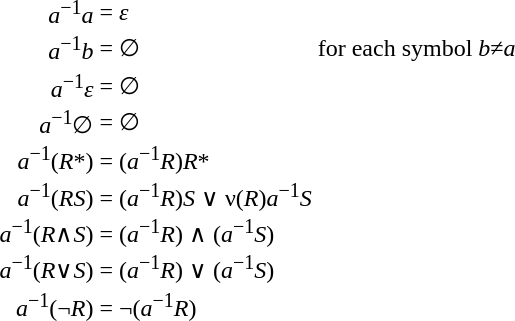<table style="font-family: 'Nimbus Roman No9 L', 'Times New Roman', Times, serif; line-height: 1; white-space: nowrap; font-variant-numeric: lining-nums tabular-nums; font-kerning:none">
<tr>
<td style="text-align:right;"><em>a</em><sup>−1</sup><em>a</em></td>
<td>= <em>ε</em></td>
</tr>
<tr>
<td style="text-align:right;"><em>a</em><sup>−1</sup><em>b</em></td>
<td>= ∅</td>
<td>for each symbol <em>b</em>≠<em>a</em></td>
</tr>
<tr>
<td style="text-align:right;"><em>a</em><sup>−1</sup><em>ε</em></td>
<td>= ∅</td>
</tr>
<tr>
<td style="text-align:right;"><em>a</em><sup>−1</sup>∅</td>
<td>= ∅</td>
</tr>
<tr>
<td style="text-align:right;"><em>a</em><sup>−1</sup>(<em>R</em>*)</td>
<td>= (<em>a</em><sup>−1</sup><em>R</em>)<em>R</em>*</td>
</tr>
<tr>
<td style="text-align:right;"><em>a</em><sup>−1</sup>(<em>RS</em>)</td>
<td>= (<em>a</em><sup>−1</sup><em>R</em>)<em>S</em> ∨ ν(<em>R</em>)<em>a</em><sup>−1</sup><em>S</em></td>
</tr>
<tr>
<td style="text-align:right;"><em>a</em><sup>−1</sup>(<em>R</em>∧<em>S</em>)</td>
<td>= (<em>a</em><sup>−1</sup><em>R</em>) ∧ (<em>a</em><sup>−1</sup><em>S</em>)</td>
</tr>
<tr>
<td style="text-align:right;"><em>a</em><sup>−1</sup>(<em>R</em>∨<em>S</em>)</td>
<td>= (<em>a</em><sup>−1</sup><em>R</em>) ∨ (<em>a</em><sup>−1</sup><em>S</em>)</td>
</tr>
<tr>
<td style="text-align:right;"><em>a</em><sup>−1</sup>(¬<em>R</em>)</td>
<td>= ¬(<em>a</em><sup>−1</sup><em>R</em>)</td>
</tr>
</table>
